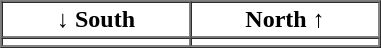<table border="1" cellpadding="2" cellspacing="0">
<tr>
<th>↓ South</th>
<th>North ↑</th>
</tr>
<tr>
<td align="center" width="120pt"></td>
<td align="center" width="120pt"></td>
</tr>
<tr>
</tr>
</table>
